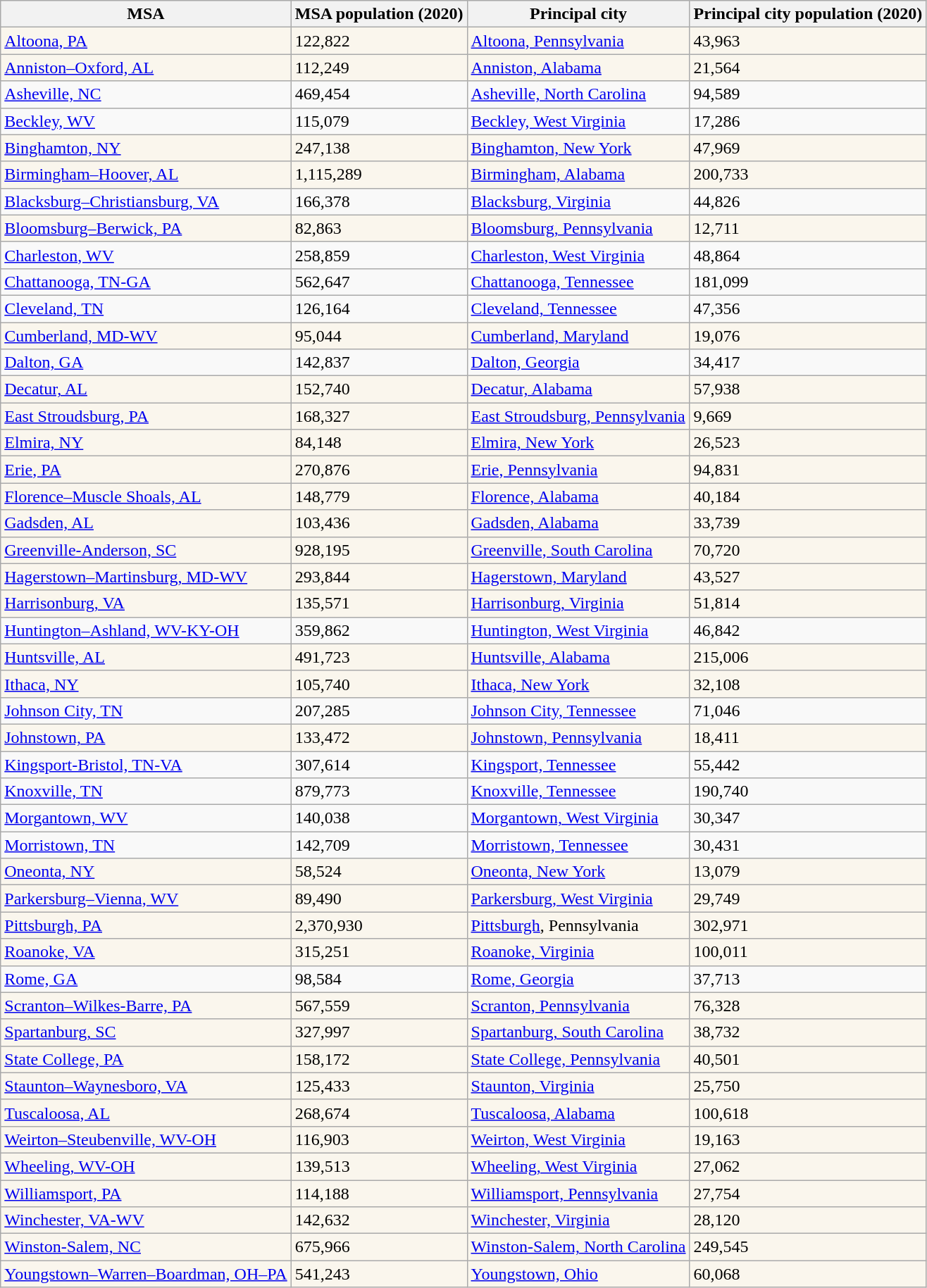<table class="wikitable sortable mw-collapsible">
<tr>
<th>MSA</th>
<th>MSA population (2020)</th>
<th>Principal city</th>
<th>Principal city population (2020)</th>
</tr>
<tr>
<td style="background:#faf6ed;"><a href='#'>Altoona, PA</a></td>
<td style="background:#faf6ed;">122,822</td>
<td style="background:#faf6ed;"><a href='#'>Altoona, Pennsylvania</a></td>
<td style="background:#faf6ed;">43,963</td>
</tr>
<tr>
<td style="background:#faf6ed;"><a href='#'>Anniston–Oxford, AL</a></td>
<td style="background:#faf6ed;">112,249</td>
<td style="background:#faf6ed;"><a href='#'>Anniston, Alabama</a></td>
<td style="background:#faf6ed;">21,564</td>
</tr>
<tr>
<td><a href='#'>Asheville, NC</a></td>
<td>469,454</td>
<td><a href='#'>Asheville, North Carolina</a></td>
<td>94,589</td>
</tr>
<tr>
<td><a href='#'>Beckley, WV</a></td>
<td>115,079</td>
<td><a href='#'>Beckley, West Virginia</a></td>
<td>17,286</td>
</tr>
<tr>
<td style="background:#faf6ed;"><a href='#'>Binghamton, NY</a></td>
<td style="background:#faf6ed;">247,138</td>
<td style="background:#faf6ed;"><a href='#'>Binghamton, New York</a></td>
<td style="background:#faf6ed;">47,969</td>
</tr>
<tr>
<td style="background:#faf6ed;"><a href='#'>Birmingham–Hoover, AL</a></td>
<td style="background:#faf6ed;">1,115,289</td>
<td style="background:#faf6ed;"><a href='#'>Birmingham, Alabama</a></td>
<td style="background:#faf6ed;">200,733</td>
</tr>
<tr>
<td><a href='#'>Blacksburg–Christiansburg, VA</a></td>
<td>166,378</td>
<td><a href='#'>Blacksburg, Virginia</a></td>
<td>44,826</td>
</tr>
<tr>
<td style="background:#faf6ed;"><a href='#'>Bloomsburg–Berwick, PA</a></td>
<td style="background:#faf6ed;">82,863</td>
<td style="background:#faf6ed;"><a href='#'>Bloomsburg, Pennsylvania</a></td>
<td style="background:#faf6ed;">12,711</td>
</tr>
<tr>
<td><a href='#'>Charleston, WV</a></td>
<td>258,859</td>
<td><a href='#'>Charleston, West Virginia</a></td>
<td>48,864</td>
</tr>
<tr>
<td><a href='#'>Chattanooga, TN-GA</a></td>
<td>562,647</td>
<td><a href='#'>Chattanooga, Tennessee</a></td>
<td>181,099</td>
</tr>
<tr>
<td><a href='#'>Cleveland, TN</a></td>
<td>126,164</td>
<td><a href='#'>Cleveland, Tennessee</a></td>
<td>47,356</td>
</tr>
<tr>
<td style="background:#faf6ed;"><a href='#'>Cumberland, MD-WV</a></td>
<td style="background:#faf6ed;">95,044</td>
<td style="background:#faf6ed;"><a href='#'>Cumberland, Maryland</a></td>
<td style="background:#faf6ed;">19,076</td>
</tr>
<tr>
<td><a href='#'>Dalton, GA</a></td>
<td>142,837</td>
<td><a href='#'>Dalton, Georgia</a></td>
<td>34,417</td>
</tr>
<tr>
<td style="background:#faf6ed;"><a href='#'>Decatur, AL</a></td>
<td style="background:#faf6ed;">152,740</td>
<td style="background:#faf6ed;"><a href='#'>Decatur, Alabama</a></td>
<td style="background:#faf6ed;">57,938</td>
</tr>
<tr>
<td style="background:#faf6ed;"><a href='#'>East Stroudsburg, PA</a></td>
<td style="background:#faf6ed;">168,327</td>
<td style="background:#faf6ed;"><a href='#'>East Stroudsburg, Pennsylvania</a></td>
<td style="background:#faf6ed;">9,669</td>
</tr>
<tr>
<td style="background:#faf6ed;"><a href='#'>Elmira, NY</a></td>
<td style="background:#faf6ed;">84,148</td>
<td style="background:#faf6ed;"><a href='#'>Elmira, New York</a></td>
<td style="background:#faf6ed;">26,523</td>
</tr>
<tr>
<td style="background:#faf6ed;"><a href='#'>Erie, PA</a></td>
<td style="background:#faf6ed;">270,876</td>
<td style="background:#faf6ed;"><a href='#'>Erie, Pennsylvania</a></td>
<td style="background:#faf6ed;">94,831</td>
</tr>
<tr>
<td style="background:#faf6ed;"><a href='#'>Florence–Muscle Shoals, AL</a></td>
<td style="background:#faf6ed;">148,779</td>
<td style="background:#faf6ed;"><a href='#'>Florence, Alabama</a></td>
<td style="background:#faf6ed;">40,184</td>
</tr>
<tr>
<td style="background:#faf6ed;"><a href='#'>Gadsden, AL</a></td>
<td style="background:#faf6ed;">103,436</td>
<td style="background:#faf6ed;"><a href='#'>Gadsden, Alabama</a></td>
<td style="background:#faf6ed;">33,739</td>
</tr>
<tr>
<td style="background:#faf6ed;"><a href='#'>Greenville-Anderson, SC</a></td>
<td style="background:#faf6ed;">928,195</td>
<td style="background:#faf6ed;"><a href='#'>Greenville, South Carolina</a></td>
<td style="background:#faf6ed;">70,720</td>
</tr>
<tr>
<td style="background:#faf6ed;"><a href='#'>Hagerstown–Martinsburg, MD-WV</a></td>
<td style="background:#faf6ed;">293,844</td>
<td style="background:#faf6ed;"><a href='#'>Hagerstown, Maryland</a></td>
<td style="background:#faf6ed;">43,527</td>
</tr>
<tr>
<td style="background:#faf6ed;"><a href='#'>Harrisonburg, VA</a></td>
<td style="background:#faf6ed;">135,571</td>
<td style="background:#faf6ed;"><a href='#'>Harrisonburg, Virginia</a></td>
<td style="background:#faf6ed;">51,814</td>
</tr>
<tr>
<td><a href='#'>Huntington–Ashland, WV-KY-OH</a></td>
<td>359,862</td>
<td><a href='#'>Huntington, West Virginia</a></td>
<td>46,842</td>
</tr>
<tr>
<td style="background:#faf6ed;"><a href='#'>Huntsville, AL</a></td>
<td style="background:#faf6ed;">491,723</td>
<td style="background:#faf6ed;"><a href='#'>Huntsville, Alabama</a></td>
<td style="background:#faf6ed;">215,006</td>
</tr>
<tr>
<td style="background:#faf6ed;"><a href='#'>Ithaca, NY</a></td>
<td style="background:#faf6ed;">105,740</td>
<td style="background:#faf6ed;"><a href='#'>Ithaca, New York</a></td>
<td style="background:#faf6ed;">32,108</td>
</tr>
<tr>
<td><a href='#'>Johnson City, TN</a></td>
<td>207,285</td>
<td><a href='#'>Johnson City, Tennessee</a></td>
<td>71,046</td>
</tr>
<tr>
<td style="background:#faf6ed;"><a href='#'>Johnstown, PA</a></td>
<td style="background:#faf6ed;">133,472</td>
<td style="background:#faf6ed;"><a href='#'>Johnstown, Pennsylvania</a></td>
<td style="background:#faf6ed;">18,411</td>
</tr>
<tr>
<td><a href='#'>Kingsport-Bristol, TN-VA</a></td>
<td>307,614</td>
<td><a href='#'>Kingsport, Tennessee</a></td>
<td>55,442</td>
</tr>
<tr>
<td><a href='#'>Knoxville, TN</a></td>
<td>879,773</td>
<td><a href='#'>Knoxville, Tennessee</a></td>
<td>190,740</td>
</tr>
<tr>
<td><a href='#'>Morgantown, WV</a></td>
<td>140,038</td>
<td><a href='#'>Morgantown, West Virginia</a></td>
<td>30,347</td>
</tr>
<tr>
<td><a href='#'>Morristown, TN</a></td>
<td>142,709</td>
<td><a href='#'>Morristown, Tennessee</a></td>
<td>30,431</td>
</tr>
<tr>
<td style="background:#faf6ed;"><a href='#'>Oneonta, NY</a></td>
<td style="background:#faf6ed;">58,524</td>
<td style="background:#faf6ed;"><a href='#'>Oneonta, New York</a></td>
<td style="background:#faf6ed;">13,079</td>
</tr>
<tr>
<td style="background:#faf6ed;"><a href='#'>Parkersburg–Vienna, WV</a></td>
<td style="background:#faf6ed;">89,490</td>
<td style="background:#faf6ed;"><a href='#'>Parkersburg, West Virginia</a></td>
<td style="background:#faf6ed;">29,749</td>
</tr>
<tr>
<td style="background:#faf6ed;"><a href='#'>Pittsburgh, PA</a></td>
<td style="background:#faf6ed;">2,370,930</td>
<td style="background:#faf6ed;"><a href='#'>Pittsburgh</a>, Pennsylvania</td>
<td style="background:#faf6ed;">302,971</td>
</tr>
<tr>
<td style="background:#faf6ed;"><a href='#'>Roanoke, VA</a></td>
<td style="background:#faf6ed;">315,251</td>
<td style="background:#faf6ed;"><a href='#'>Roanoke, Virginia</a></td>
<td style="background:#faf6ed;">100,011</td>
</tr>
<tr>
<td><a href='#'>Rome, GA</a></td>
<td>98,584</td>
<td><a href='#'>Rome, Georgia</a></td>
<td>37,713</td>
</tr>
<tr>
<td style="background:#faf6ed;"><a href='#'>Scranton–Wilkes-Barre, PA</a></td>
<td style="background:#faf6ed;">567,559</td>
<td style="background:#faf6ed;"><a href='#'>Scranton, Pennsylvania</a></td>
<td style="background:#faf6ed;">76,328</td>
</tr>
<tr>
<td style="background:#faf6ed;"><a href='#'>Spartanburg, SC</a></td>
<td style="background:#faf6ed;">327,997</td>
<td style="background:#faf6ed;"><a href='#'>Spartanburg, South Carolina</a></td>
<td style="background:#faf6ed;">38,732</td>
</tr>
<tr>
<td style="background:#faf6ed;"><a href='#'>State College, PA</a></td>
<td style="background:#faf6ed;">158,172</td>
<td style="background:#faf6ed;"><a href='#'>State College, Pennsylvania</a></td>
<td style="background:#faf6ed;">40,501</td>
</tr>
<tr>
<td style="background:#faf6ed;"><a href='#'>Staunton–Waynesboro, VA</a></td>
<td style="background:#faf6ed;">125,433</td>
<td style="background:#faf6ed;"><a href='#'>Staunton, Virginia</a></td>
<td style="background:#faf6ed;">25,750</td>
</tr>
<tr>
<td style="background:#faf6ed;"><a href='#'>Tuscaloosa, AL</a></td>
<td style="background:#faf6ed;">268,674</td>
<td style="background:#faf6ed;"><a href='#'>Tuscaloosa, Alabama</a></td>
<td style="background:#faf6ed;">100,618</td>
</tr>
<tr>
<td style="background:#faf6ed;"><a href='#'>Weirton–Steubenville, WV-OH</a></td>
<td style="background:#faf6ed;">116,903</td>
<td style="background:#faf6ed;"><a href='#'>Weirton, West Virginia</a></td>
<td style="background:#faf6ed;">19,163</td>
</tr>
<tr>
<td style="background:#faf6ed;"><a href='#'>Wheeling, WV-OH</a></td>
<td style="background:#faf6ed;">139,513</td>
<td style="background:#faf6ed;"><a href='#'>Wheeling, West Virginia</a></td>
<td style="background:#faf6ed;">27,062</td>
</tr>
<tr>
<td style="background:#faf6ed;"><a href='#'>Williamsport, PA</a></td>
<td style="background:#faf6ed;">114,188</td>
<td style="background:#faf6ed;"><a href='#'>Williamsport, Pennsylvania</a></td>
<td style="background:#faf6ed;">27,754</td>
</tr>
<tr>
<td style="background:#faf6ed;"><a href='#'>Winchester, VA-WV</a></td>
<td style="background:#faf6ed;">142,632</td>
<td style="background:#faf6ed;"><a href='#'>Winchester, Virginia</a></td>
<td style="background:#faf6ed;">28,120</td>
</tr>
<tr>
<td style="background:#faf6ed;"><a href='#'>Winston-Salem, NC</a></td>
<td style="background:#faf6ed;">675,966</td>
<td style="background:#faf6ed;"><a href='#'>Winston-Salem, North Carolina</a></td>
<td style="background:#faf6ed;">249,545</td>
</tr>
<tr>
<td style="background:#faf6ed;"><a href='#'>Youngstown–Warren–Boardman, OH–PA</a></td>
<td style="background:#faf6ed;">541,243</td>
<td style="background:#faf6ed;"><a href='#'>Youngstown, Ohio</a></td>
<td style="background:#faf6ed;">60,068</td>
</tr>
</table>
